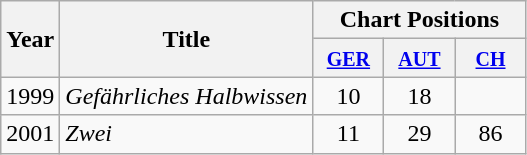<table class="wikitable">
<tr>
<th rowspan="2">Year</th>
<th rowspan="2">Title</th>
<th colspan="3">Chart Positions</th>
</tr>
<tr>
<th width="40"><small><a href='#'>GER</a></small></th>
<th width="40"><small><a href='#'>AUT</a></small></th>
<th width="40"><small><a href='#'>CH</a></small></th>
</tr>
<tr>
<td>1999</td>
<td><em>Gefährliches Halbwissen</em></td>
<td align="center">10</td>
<td align="center">18</td>
<td align="center"></td>
</tr>
<tr>
<td>2001</td>
<td><em>Zwei</em></td>
<td align="center">11</td>
<td align="center">29</td>
<td align="center">86</td>
</tr>
</table>
